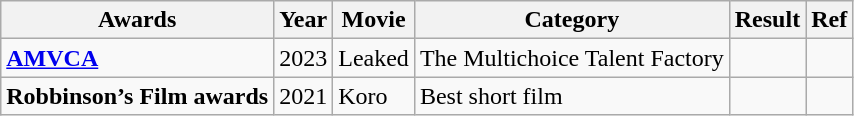<table class="wikitable">
<tr>
<th>Awards</th>
<th>Year</th>
<th>Movie</th>
<th>Category</th>
<th>Result</th>
<th>Ref</th>
</tr>
<tr>
<td><strong><a href='#'>AMVCA</a></strong></td>
<td>2023</td>
<td>Leaked</td>
<td>The Multichoice Talent Factory</td>
<td></td>
<td></td>
</tr>
<tr>
<td><strong>Robbinson’s Film awards</strong></td>
<td>2021</td>
<td>Koro</td>
<td>Best short film</td>
<td></td>
<td></td>
</tr>
</table>
